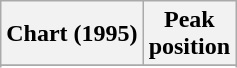<table class="wikitable sortable">
<tr>
<th align="left">Chart (1995)</th>
<th align="center">Peak<br>position</th>
</tr>
<tr>
</tr>
<tr>
</tr>
</table>
